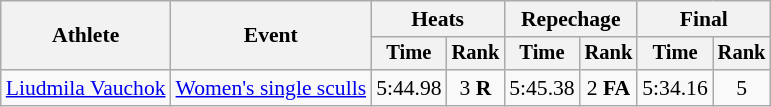<table class="wikitable" style="font-size:90%">
<tr>
<th rowspan="2">Athlete</th>
<th rowspan="2">Event</th>
<th colspan="2">Heats</th>
<th colspan="2">Repechage</th>
<th colspan="2">Final</th>
</tr>
<tr style="font-size:95%">
<th>Time</th>
<th>Rank</th>
<th>Time</th>
<th>Rank</th>
<th>Time</th>
<th>Rank</th>
</tr>
<tr align=center>
<td align=left><a href='#'>Liudmila Vauchok</a></td>
<td align=left><a href='#'>Women's single sculls</a></td>
<td>5:44.98</td>
<td>3 <strong>R</strong></td>
<td>5:45.38</td>
<td>2 <strong>FA</strong></td>
<td>5:34.16</td>
<td>5</td>
</tr>
</table>
